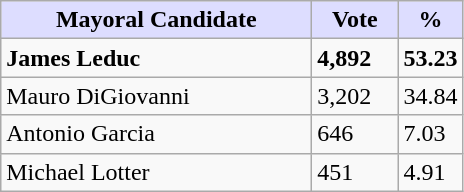<table class="wikitable">
<tr>
<th style="background:#ddf; width:200px;">Mayoral Candidate</th>
<th style="background:#ddf; width:50px;">Vote</th>
<th style="background:#ddf; width:30px;">%</th>
</tr>
<tr>
<td><strong>James Leduc</strong></td>
<td><strong>4,892</strong></td>
<td><strong>53.23</strong></td>
</tr>
<tr>
<td>Mauro DiGiovanni</td>
<td>3,202</td>
<td>34.84</td>
</tr>
<tr>
<td>Antonio Garcia</td>
<td>646</td>
<td>7.03</td>
</tr>
<tr>
<td>Michael Lotter</td>
<td>451</td>
<td>4.91</td>
</tr>
</table>
